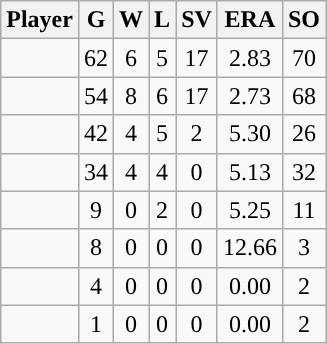<table class="wikitable sortable">
<tr>
<th>Player</th>
<th>G</th>
<th>W</th>
<th>L</th>
<th>SV</th>
<th>ERA</th>
<th>SO</th>
</tr>
<tr align="center">
<td></td>
<td>62</td>
<td>6</td>
<td>5</td>
<td>17</td>
<td>2.83</td>
<td>70</td>
</tr>
<tr align="center">
<td></td>
<td>54</td>
<td>8</td>
<td>6</td>
<td>17</td>
<td>2.73</td>
<td>68</td>
</tr>
<tr align="center">
<td></td>
<td>42</td>
<td>4</td>
<td>5</td>
<td>2</td>
<td>5.30</td>
<td>26</td>
</tr>
<tr align="center">
<td></td>
<td>34</td>
<td>4</td>
<td>4</td>
<td>0</td>
<td>5.13</td>
<td>32</td>
</tr>
<tr align="center">
<td></td>
<td>9</td>
<td>0</td>
<td>2</td>
<td>0</td>
<td>5.25</td>
<td>11</td>
</tr>
<tr align="center">
<td></td>
<td>8</td>
<td>0</td>
<td>0</td>
<td>0</td>
<td>12.66</td>
<td>3</td>
</tr>
<tr align="center">
<td></td>
<td>4</td>
<td>0</td>
<td>0</td>
<td>0</td>
<td>0.00</td>
<td>2</td>
</tr>
<tr align="center">
<td></td>
<td>1</td>
<td>0</td>
<td>0</td>
<td>0</td>
<td>0.00</td>
<td>2</td>
</tr>
</table>
